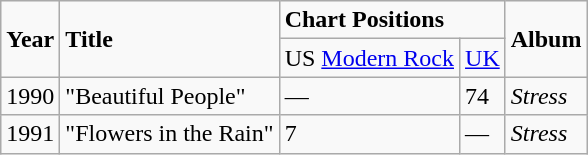<table class="wikitable">
<tr>
<td rowspan="2"><strong>Year</strong></td>
<td rowspan="2"><strong>Title</strong></td>
<td colspan="2"><strong>Chart Positions</strong></td>
<td rowspan="2"><strong>Album</strong></td>
</tr>
<tr>
<td>US <a href='#'>Modern Rock</a></td>
<td><a href='#'>UK</a></td>
</tr>
<tr>
<td>1990</td>
<td>"Beautiful People"</td>
<td>—</td>
<td>74</td>
<td><em>Stress</em></td>
</tr>
<tr>
<td>1991</td>
<td>"Flowers in the Rain"</td>
<td>7</td>
<td>—</td>
<td><em>Stress</em></td>
</tr>
</table>
